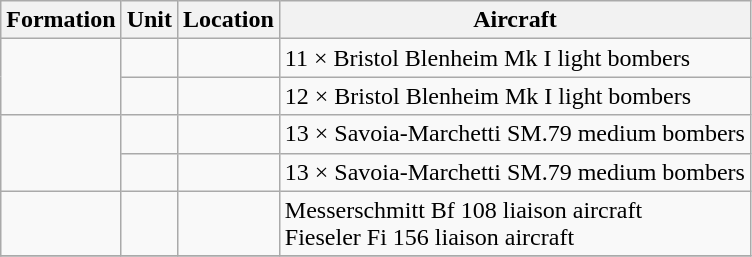<table class="wikitable">
<tr>
<th scope="col">Formation</th>
<th scope="col">Unit</th>
<th scope="col">Location</th>
<th scope="col">Aircraft</th>
</tr>
<tr>
<td rowspan=2></td>
<td></td>
<td></td>
<td>11 × Bristol Blenheim Mk I light bombers</td>
</tr>
<tr>
<td></td>
<td></td>
<td>12 × Bristol Blenheim Mk I light bombers</td>
</tr>
<tr>
<td rowspan=2></td>
<td></td>
<td></td>
<td>13 × Savoia-Marchetti SM.79 medium bombers</td>
</tr>
<tr>
<td></td>
<td></td>
<td>13 × Savoia-Marchetti SM.79 medium bombers</td>
</tr>
<tr>
<td rowspan=1></td>
<td></td>
<td></td>
<td>Messerschmitt Bf 108 liaison aircraft<br>Fieseler Fi 156 liaison aircraft</td>
</tr>
<tr>
</tr>
</table>
